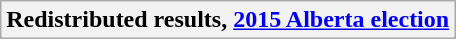<table class="wikitable">
<tr>
<th colspan="5" align=center>Redistributed results, <a href='#'>2015 Alberta election</a><br>


</th>
</tr>
</table>
